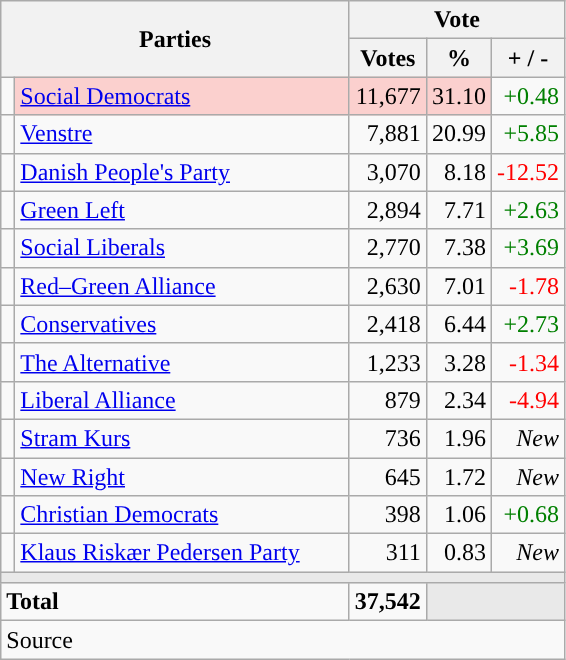<table class="wikitable" style="text-align:right;">
<tr>
<th style="text-align:centre;" rowspan="2" colspan="2" width="225">Parties</th>
<th colspan="3">Vote</th>
</tr>
<tr>
<th width="15">Votes</th>
<th width="15">%</th>
<th width="15">+ / -</th>
</tr>
<tr>
<td width="2" style="color:inherit;background:"></td>
<td bgcolor=#fbd0ce  align="left"><a href='#'>Social Democrats</a></td>
<td bgcolor=#fbd0ce>11,677</td>
<td bgcolor=#fbd0ce>31.10</td>
<td style=color:green;>+0.48</td>
</tr>
<tr>
<td width="2" style="color:inherit;background:"></td>
<td align="left"><a href='#'>Venstre</a></td>
<td>7,881</td>
<td>20.99</td>
<td style=color:green;>+5.85</td>
</tr>
<tr>
<td width="2" style="color:inherit;background:"></td>
<td align="left"><a href='#'>Danish People's Party</a></td>
<td>3,070</td>
<td>8.18</td>
<td style=color:red;>-12.52</td>
</tr>
<tr>
<td width="2" style="color:inherit;background:"></td>
<td align="left"><a href='#'>Green Left</a></td>
<td>2,894</td>
<td>7.71</td>
<td style=color:green;>+2.63</td>
</tr>
<tr>
<td width="2" style="color:inherit;background:"></td>
<td align="left"><a href='#'>Social Liberals</a></td>
<td>2,770</td>
<td>7.38</td>
<td style=color:green;>+3.69</td>
</tr>
<tr>
<td width="2" style="color:inherit;background:"></td>
<td align="left"><a href='#'>Red–Green Alliance</a></td>
<td>2,630</td>
<td>7.01</td>
<td style=color:red;>-1.78</td>
</tr>
<tr>
<td width="2" style="color:inherit;background:"></td>
<td align="left"><a href='#'>Conservatives</a></td>
<td>2,418</td>
<td>6.44</td>
<td style=color:green;>+2.73</td>
</tr>
<tr>
<td width="2" style="color:inherit;background:"></td>
<td align="left"><a href='#'>The Alternative</a></td>
<td>1,233</td>
<td>3.28</td>
<td style=color:red;>-1.34</td>
</tr>
<tr>
<td width="2" style="color:inherit;background:"></td>
<td align="left"><a href='#'>Liberal Alliance</a></td>
<td>879</td>
<td>2.34</td>
<td style=color:red;>-4.94</td>
</tr>
<tr>
<td width="2" style="color:inherit;background:"></td>
<td align="left"><a href='#'>Stram Kurs</a></td>
<td>736</td>
<td>1.96</td>
<td><em>New</em></td>
</tr>
<tr>
<td width="2" style="color:inherit;background:"></td>
<td align="left"><a href='#'>New Right</a></td>
<td>645</td>
<td>1.72</td>
<td><em>New</em></td>
</tr>
<tr>
<td width="2" style="color:inherit;background:"></td>
<td align="left"><a href='#'>Christian Democrats</a></td>
<td>398</td>
<td>1.06</td>
<td style=color:green;>+0.68</td>
</tr>
<tr>
<td width="2" style="color:inherit;background:"></td>
<td align="left"><a href='#'>Klaus Riskær Pedersen Party</a></td>
<td>311</td>
<td>0.83</td>
<td><em>New</em></td>
</tr>
<tr>
<td colspan="7" bgcolor="#E9E9E9"></td>
</tr>
<tr>
<td align="left" colspan="2"><strong>Total</strong></td>
<td><strong>37,542</strong></td>
<td bgcolor="#E9E9E9" colspan="2"></td>
</tr>
<tr>
<td align="left" colspan="6">Source</td>
</tr>
</table>
